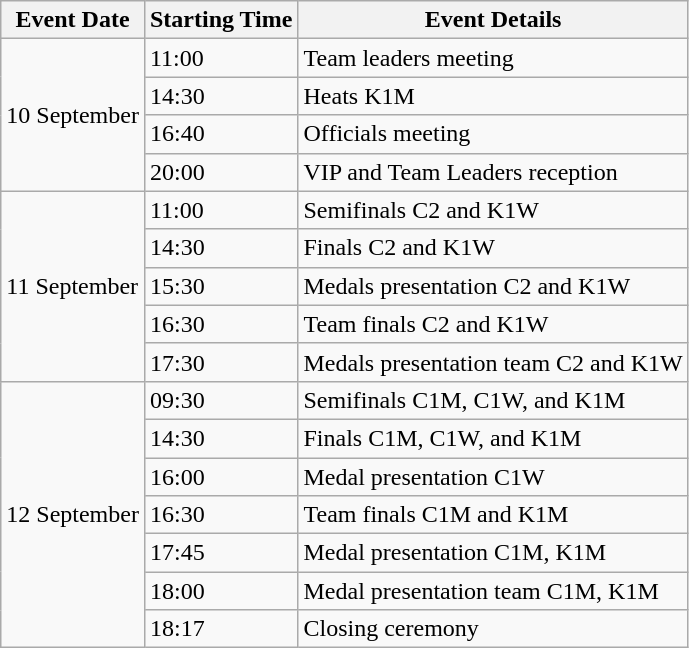<table class="wikitable">
<tr>
<th>Event Date</th>
<th>Starting Time</th>
<th>Event Details</th>
</tr>
<tr>
<td rowspan=4>10 September</td>
<td>11:00</td>
<td>Team leaders meeting</td>
</tr>
<tr>
<td>14:30</td>
<td>Heats K1M</td>
</tr>
<tr>
<td>16:40</td>
<td>Officials meeting</td>
</tr>
<tr>
<td>20:00</td>
<td>VIP and Team Leaders reception</td>
</tr>
<tr>
<td rowspan=5>11 September</td>
<td>11:00</td>
<td>Semifinals C2 and K1W</td>
</tr>
<tr>
<td>14:30</td>
<td>Finals C2 and K1W</td>
</tr>
<tr>
<td>15:30</td>
<td>Medals presentation C2 and K1W</td>
</tr>
<tr>
<td>16:30</td>
<td>Team finals C2 and K1W</td>
</tr>
<tr>
<td>17:30</td>
<td>Medals presentation team C2 and K1W</td>
</tr>
<tr>
<td rowspan=7>12 September</td>
<td>09:30</td>
<td>Semifinals C1M, C1W, and K1M</td>
</tr>
<tr>
<td>14:30</td>
<td>Finals C1M, C1W, and K1M</td>
</tr>
<tr>
<td>16:00</td>
<td>Medal presentation C1W</td>
</tr>
<tr>
<td>16:30</td>
<td>Team finals C1M and K1M</td>
</tr>
<tr>
<td>17:45</td>
<td>Medal presentation C1M, K1M</td>
</tr>
<tr>
<td>18:00</td>
<td>Medal presentation team C1M, K1M</td>
</tr>
<tr>
<td>18:17</td>
<td>Closing ceremony</td>
</tr>
</table>
